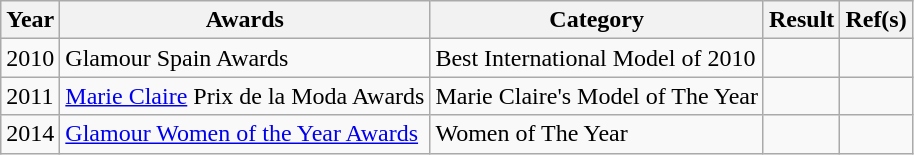<table class="wikitable sortable">
<tr>
<th>Year</th>
<th>Awards</th>
<th>Category</th>
<th>Result</th>
<th>Ref(s)</th>
</tr>
<tr>
<td>2010</td>
<td>Glamour Spain Awards</td>
<td>Best International Model of 2010</td>
<td></td>
<td></td>
</tr>
<tr>
<td>2011</td>
<td><a href='#'>Marie Claire</a> Prix de la Moda Awards</td>
<td>Marie Claire's Model of The Year</td>
<td></td>
<td></td>
</tr>
<tr>
<td>2014</td>
<td><a href='#'>Glamour Women of the Year Awards</a></td>
<td>Women of The Year</td>
<td></td>
<td></td>
</tr>
</table>
